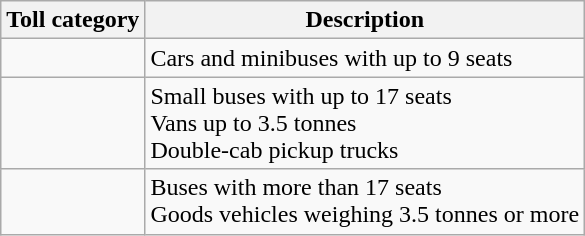<table class="wikitable" style="text-align:left">
<tr>
<th>Toll category</th>
<th>Description</th>
</tr>
<tr>
<td></td>
<td>Cars and minibuses with up to 9 seats</td>
</tr>
<tr>
<td></td>
<td>Small buses with up to 17 seats<br>Vans up to 3.5 tonnes<br>Double-cab pickup trucks</td>
</tr>
<tr>
<td></td>
<td>Buses with more than 17 seats<br>Goods vehicles weighing 3.5 tonnes or more</td>
</tr>
</table>
